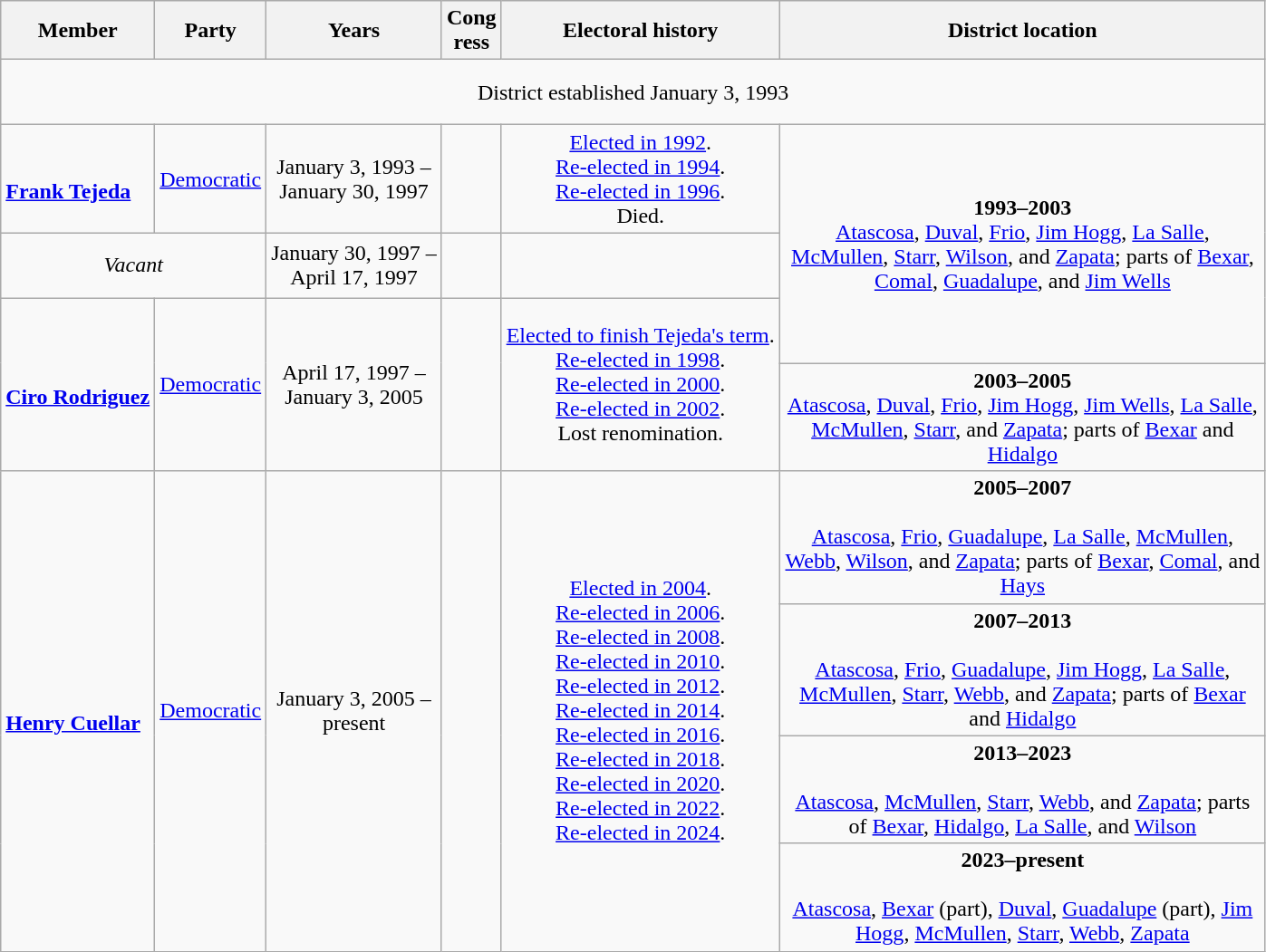<table class=wikitable style="text-align:center">
<tr>
<th>Member</th>
<th>Party</th>
<th>Years</th>
<th>Cong<br>ress</th>
<th>Electoral history</th>
<th width=350>District location</th>
</tr>
<tr style="height:3em">
<td colspan=6>District established January 3, 1993</td>
</tr>
<tr style="height:3em">
<td align=left><br><strong><a href='#'>Frank Tejeda</a></strong><br></td>
<td><a href='#'>Democratic</a></td>
<td nowrap>January 3, 1993 –<br>January 30, 1997</td>
<td></td>
<td><a href='#'>Elected in 1992</a>.<br><a href='#'>Re-elected in 1994</a>.<br><a href='#'>Re-elected in 1996</a>.<br>Died.</td>
<td rowspan=3><strong>1993–2003</strong><br><a href='#'>Atascosa</a>, <a href='#'>Duval</a>, <a href='#'>Frio</a>, <a href='#'>Jim Hogg</a>, <a href='#'>La Salle</a>, <a href='#'>McMullen</a>, <a href='#'>Starr</a>, <a href='#'>Wilson</a>, and <a href='#'>Zapata</a>; parts of <a href='#'>Bexar</a>, <a href='#'>Comal</a>, <a href='#'>Guadalupe</a>, and <a href='#'>Jim Wells</a></td>
</tr>
<tr style="height:3em">
<td colspan=2><em>Vacant</em></td>
<td nowrap>January 30, 1997 –<br>April 17, 1997</td>
<td></td>
<td></td>
</tr>
<tr style="height:3em">
<td rowspan=2 align=left><br><strong><a href='#'>Ciro Rodriguez</a></strong><br></td>
<td rowspan=2 ><a href='#'>Democratic</a></td>
<td rowspan=2 nowrap>April 17, 1997 –<br>January 3, 2005</td>
<td rowspan=2></td>
<td rowspan=2><a href='#'>Elected to finish Tejeda's term</a>.<br><a href='#'>Re-elected in 1998</a>.<br><a href='#'>Re-elected in 2000</a>.<br><a href='#'>Re-elected in 2002</a>.<br>Lost renomination.</td>
</tr>
<tr style="height:3em">
<td><strong>2003–2005</strong><br><a href='#'>Atascosa</a>, <a href='#'>Duval</a>, <a href='#'>Frio</a>, <a href='#'>Jim Hogg</a>, <a href='#'>Jim Wells</a>, <a href='#'>La Salle</a>, <a href='#'>McMullen</a>, <a href='#'>Starr</a>, and <a href='#'>Zapata</a>; parts of <a href='#'>Bexar</a> and <a href='#'>Hidalgo</a></td>
</tr>
<tr style="height:3em">
<td rowspan=4 align=left><br><strong><a href='#'>Henry Cuellar</a></strong><br></td>
<td rowspan=4 ><a href='#'>Democratic</a></td>
<td rowspan=4 nowrap>January 3, 2005 –<br>present</td>
<td rowspan=4></td>
<td rowspan=4><a href='#'>Elected in 2004</a>.<br><a href='#'>Re-elected in 2006</a>.<br><a href='#'>Re-elected in 2008</a>.<br><a href='#'>Re-elected in 2010</a>.<br><a href='#'>Re-elected in 2012</a>.<br><a href='#'>Re-elected in 2014</a>.<br><a href='#'>Re-elected in 2016</a>.<br><a href='#'>Re-elected in 2018</a>.<br><a href='#'>Re-elected in 2020</a>.<br><a href='#'>Re-elected in 2022</a>.<br><a href='#'>Re-elected in 2024</a>.</td>
<td><strong>2005–2007</strong><br><br><a href='#'>Atascosa</a>, <a href='#'>Frio</a>, <a href='#'>Guadalupe</a>, <a href='#'>La Salle</a>, <a href='#'>McMullen</a>, <a href='#'>Webb</a>, <a href='#'>Wilson</a>, and <a href='#'>Zapata</a>; parts of <a href='#'>Bexar</a>, <a href='#'>Comal</a>, and <a href='#'>Hays</a></td>
</tr>
<tr style="height:3em">
<td><strong>2007–2013</strong><br><br><a href='#'>Atascosa</a>, <a href='#'>Frio</a>, <a href='#'>Guadalupe</a>, <a href='#'>Jim Hogg</a>, <a href='#'>La Salle</a>, <a href='#'>McMullen</a>, <a href='#'>Starr</a>, <a href='#'>Webb</a>, and <a href='#'>Zapata</a>; parts of <a href='#'>Bexar</a> and <a href='#'>Hidalgo</a></td>
</tr>
<tr style="height:3em">
<td><strong>2013–2023</strong><br><br><a href='#'>Atascosa</a>, <a href='#'>McMullen</a>, <a href='#'>Starr</a>, <a href='#'>Webb</a>, and <a href='#'>Zapata</a>; parts of <a href='#'>Bexar</a>, <a href='#'>Hidalgo</a>, <a href='#'>La Salle</a>, and <a href='#'>Wilson</a></td>
</tr>
<tr style="height:3em">
<td><strong>2023–present</strong><br><br><a href='#'>Atascosa</a>, <a href='#'>Bexar</a> (part), <a href='#'>Duval</a>, <a href='#'>Guadalupe</a> (part), <a href='#'>Jim Hogg</a>, <a href='#'>McMullen</a>, <a href='#'>Starr</a>, <a href='#'>Webb</a>, <a href='#'>Zapata</a></td>
</tr>
</table>
